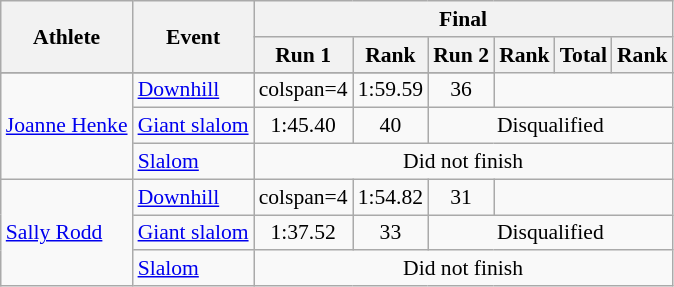<table class="wikitable" style="font-size:90%">
<tr>
<th rowspan="2">Athlete</th>
<th rowspan="2">Event</th>
<th colspan="6">Final</th>
</tr>
<tr>
<th>Run 1</th>
<th>Rank</th>
<th>Run 2</th>
<th>Rank</th>
<th>Total</th>
<th>Rank</th>
</tr>
<tr>
</tr>
<tr align="center">
<td align="left" rowspan=3><a href='#'>Joanne Henke</a></td>
<td align="left"><a href='#'>Downhill</a></td>
<td>colspan=4 </td>
<td>1:59.59</td>
<td>36</td>
</tr>
<tr align="center">
<td align="left"><a href='#'>Giant slalom</a></td>
<td>1:45.40</td>
<td>40</td>
<td colspan=4>Disqualified</td>
</tr>
<tr align="center">
<td align="left"><a href='#'>Slalom</a></td>
<td colspan=6>Did not finish</td>
</tr>
<tr align="center">
<td align="left" rowspan=3><a href='#'>Sally Rodd</a></td>
<td align="left"><a href='#'>Downhill</a></td>
<td>colspan=4 </td>
<td>1:54.82</td>
<td>31</td>
</tr>
<tr align="center">
<td align="left"><a href='#'>Giant slalom</a></td>
<td>1:37.52</td>
<td>33</td>
<td colspan=4>Disqualified</td>
</tr>
<tr align="center">
<td align="left"><a href='#'>Slalom</a></td>
<td colspan=6>Did not finish</td>
</tr>
</table>
